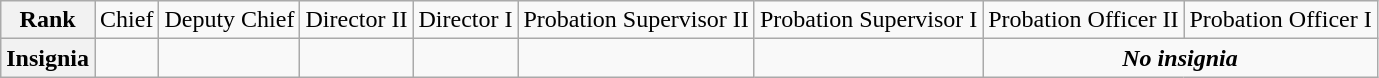<table class="wikitable">
<tr style="text-align:center;">
<th>Rank</th>
<td>Chief</td>
<td>Deputy Chief</td>
<td>Director II</td>
<td>Director I</td>
<td>Probation Supervisor II</td>
<td>Probation Supervisor I</td>
<td>Probation Officer II</td>
<td>Probation Officer I</td>
</tr>
<tr style="text-align:center;">
<th>Insignia</th>
<td></td>
<td></td>
<td></td>
<td></td>
<td></td>
<td></td>
<td colspan=2><strong><em>No insignia</em></strong></td>
</tr>
</table>
